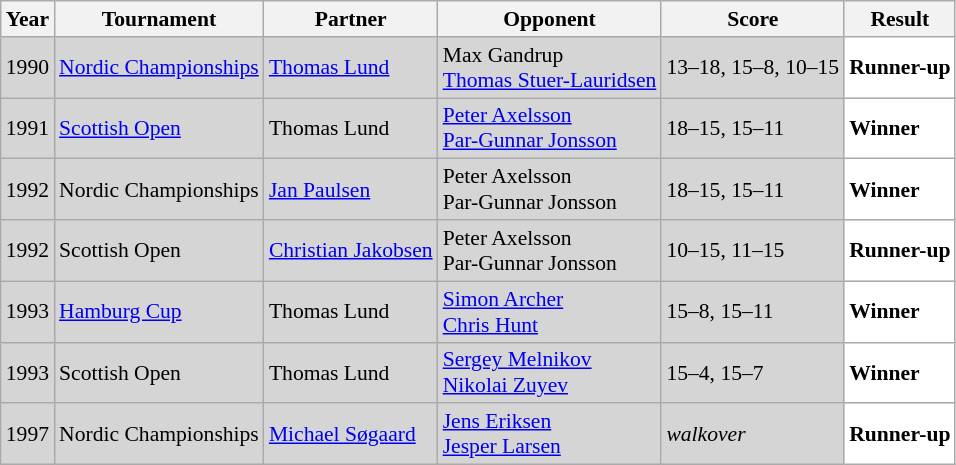<table class="sortable wikitable" style="font-size: 90%;">
<tr>
<th>Year</th>
<th>Tournament</th>
<th>Partner</th>
<th>Opponent</th>
<th>Score</th>
<th>Result</th>
</tr>
<tr style="background:#D5D5D5">
<td align="center">1990</td>
<td><a href='#'>Nordic Championships</a></td>
<td> <a href='#'>Thomas Lund</a></td>
<td> Max Gandrup<br> <a href='#'>Thomas Stuer-Lauridsen</a></td>
<td>13–18, 15–8, 10–15</td>
<td style="text-align:left; background:white"> <strong>Runner-up</strong></td>
</tr>
<tr style="background:#D5D5D5">
<td align="center">1991</td>
<td><a href='#'>Scottish Open</a></td>
<td> Thomas Lund</td>
<td> <a href='#'>Peter Axelsson</a><br> <a href='#'>Par-Gunnar Jonsson</a></td>
<td>18–15, 15–11</td>
<td style="text-align:left; background:white"> <strong>Winner</strong></td>
</tr>
<tr style="background:#D5D5D5">
<td align="center">1992</td>
<td>Nordic Championships</td>
<td> <a href='#'>Jan Paulsen</a></td>
<td> Peter Axelsson<br> Par-Gunnar Jonsson</td>
<td>18–15, 15–11</td>
<td style="text-align:left; background:white"> <strong>Winner</strong></td>
</tr>
<tr style="background:#D5D5D5">
<td align="center">1992</td>
<td>Scottish Open</td>
<td> <a href='#'>Christian Jakobsen</a></td>
<td> Peter Axelsson<br> Par-Gunnar Jonsson</td>
<td>10–15, 11–15</td>
<td style="text-align:left; background:white"> <strong>Runner-up</strong></td>
</tr>
<tr style="background:#D5D5D5">
<td align="center">1993</td>
<td><a href='#'>Hamburg Cup</a></td>
<td> Thomas Lund</td>
<td> <a href='#'>Simon Archer</a><br> <a href='#'>Chris Hunt</a></td>
<td>15–8, 15–11</td>
<td style="text-align:left; background:white"> <strong>Winner</strong></td>
</tr>
<tr style="background:#D5D5D5">
<td align="center">1993</td>
<td>Scottish Open</td>
<td> Thomas Lund</td>
<td> <a href='#'>Sergey Melnikov</a><br> <a href='#'>Nikolai Zuyev</a></td>
<td>15–4, 15–7</td>
<td style="text-align:left; background:white"> <strong>Winner</strong></td>
</tr>
<tr style="background:#D5D5D5">
<td align="center">1997</td>
<td>Nordic Championships</td>
<td> <a href='#'>Michael Søgaard</a></td>
<td> <a href='#'>Jens Eriksen</a><br> <a href='#'>Jesper Larsen</a></td>
<td><em>walkover</em></td>
<td style="text-align:left; background:white"> <strong>Runner-up</strong></td>
</tr>
</table>
